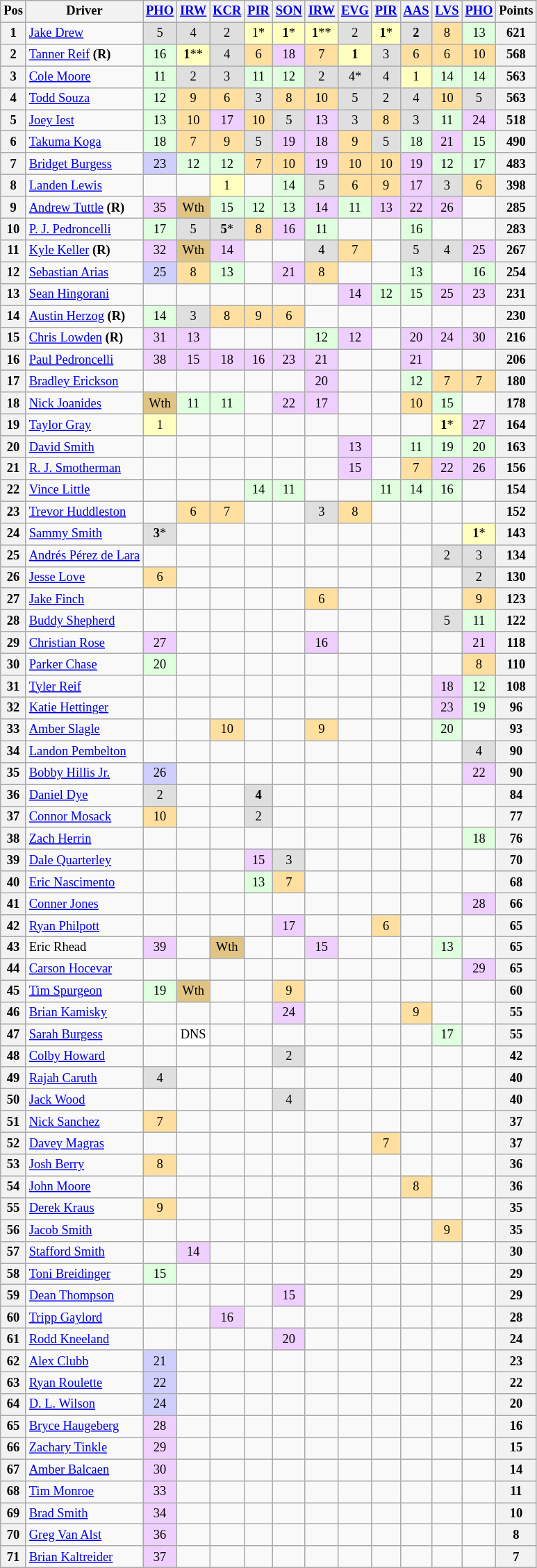<table class="wikitable" style="font-size:77%; text-align:center;">
<tr>
<th valign="middle">Pos</th>
<th valign="middle">Driver</th>
<th><a href='#'>PHO</a></th>
<th><a href='#'>IRW</a></th>
<th><a href='#'>KCR</a></th>
<th><a href='#'>PIR</a></th>
<th><a href='#'>SON</a></th>
<th><a href='#'>IRW</a></th>
<th><a href='#'>EVG</a></th>
<th><a href='#'>PIR</a></th>
<th><a href='#'>AAS</a></th>
<th><a href='#'>LVS</a></th>
<th><a href='#'>PHO</a></th>
<th valign="middle">Points</th>
</tr>
<tr>
<th>1</th>
<td align="left"><a href='#'>Jake Drew</a></td>
<td style="background:#DFDFDF;">5</td>
<td style="background:#DFDFDF;">4</td>
<td style="background:#DFDFDF;">2</td>
<td style="background:#FFFFBF;">1*</td>
<td style="background:#FFFFBF;"><strong>1</strong>*</td>
<td style="background:#FFFFBF;"><strong>1</strong>**</td>
<td style="background:#DFDFDF;">2</td>
<td style="background:#FFFFBF;"><strong>1</strong>*</td>
<td style="background:#DFDFDF;"><strong>2</strong></td>
<td style="background:#FFDF9F;">8</td>
<td style="background:#DFFFDF;">13</td>
<th>621</th>
</tr>
<tr>
<th>2</th>
<td align="left"><a href='#'>Tanner Reif</a> <strong>(R)</strong></td>
<td style="background:#DFFFDF;">16</td>
<td style="background:#FFFFBF;"><strong>1</strong>**</td>
<td style="background:#DFDFDF;">4</td>
<td style="background:#FFDF9F;">6</td>
<td style="background:#EFCFFF;">18</td>
<td style="background:#FFDF9F;">7</td>
<td style="background:#FFFFBF;"><strong>1</strong></td>
<td style="background:#DFDFDF;">3</td>
<td style="background:#FFDF9F;">6</td>
<td style="background:#FFDF9F;">6</td>
<td style="background:#FFDF9F;">10</td>
<th>568</th>
</tr>
<tr>
<th>3</th>
<td align="left"><a href='#'>Cole Moore</a></td>
<td style="background:#DFFFDF;">11</td>
<td style="background:#DFDFDF;">2</td>
<td style="background:#DFDFDF;">3</td>
<td style="background:#DFFFDF;">11</td>
<td style="background:#DFFFDF;">12</td>
<td style="background:#DFDFDF;">2</td>
<td style="background:#DFDFDF;">4*</td>
<td style="background:#DFDFDF;">4</td>
<td style="background:#FFFFBF;">1</td>
<td style="background:#DFFFDF;">14</td>
<td style="background:#DFFFDF;">14</td>
<th>563</th>
</tr>
<tr>
<th>4</th>
<td align="left"><a href='#'>Todd Souza</a></td>
<td style="background:#DFFFDF;">12</td>
<td style="background:#FFDF9F;">9</td>
<td style="background:#FFDF9F;">6</td>
<td style="background:#DFDFDF;">3</td>
<td style="background:#FFDF9F;">8</td>
<td style="background:#FFDF9F;">10</td>
<td style="background:#DFDFDF;">5</td>
<td style="background:#DFDFDF;">2</td>
<td style="background:#DFDFDF;">4</td>
<td style="background:#FFDF9F;">10</td>
<td style="background:#DFDFDF;">5</td>
<th>563</th>
</tr>
<tr>
<th>5</th>
<td align="left"><a href='#'>Joey Iest</a></td>
<td style="background:#DFFFDF;">13</td>
<td style="background:#FFDF9F;">10</td>
<td style="background:#EFCFFF;">17</td>
<td style="background:#FFDF9F;">10</td>
<td style="background:#DFDFDF;">5</td>
<td style="background:#EFCFFF;">13</td>
<td style="background:#DFDFDF;">3</td>
<td style="background:#FFDF9F;">8</td>
<td style="background:#DFDFDF;">3</td>
<td style="background:#DFFFDF;">11</td>
<td style="background:#EFCFFF;">24</td>
<th>518</th>
</tr>
<tr>
<th>6</th>
<td align="left"><a href='#'>Takuma Koga</a></td>
<td style="background:#DFFFDF;">18</td>
<td style="background:#FFDF9F;">7</td>
<td style="background:#FFDF9F;">9</td>
<td style="background:#DFDFDF;">5</td>
<td style="background:#EFCFFF;">19</td>
<td style="background:#EFCFFF;">18</td>
<td style="background:#FFDF9F;">9</td>
<td style="background:#DFDFDF;">5</td>
<td style="background:#DFFFDF;">18</td>
<td style="background:#EFCFFF;">21</td>
<td style="background:#DFFFDF;">15</td>
<th>490</th>
</tr>
<tr>
<th>7</th>
<td align="left"><a href='#'>Bridget Burgess</a></td>
<td style="background:#CFCFFF;">23</td>
<td style="background:#DFFFDF;">12</td>
<td style="background:#DFFFDF;">12</td>
<td style="background:#FFDF9F;">7</td>
<td style="background:#FFDF9F;">10</td>
<td style="background:#EFCFFF;">19</td>
<td style="background:#FFDF9F;">10</td>
<td style="background:#FFDF9F;">10</td>
<td style="background:#EFCFFF;">19</td>
<td style="background:#DFFFDF;">12</td>
<td style="background:#DFFFDF;">17</td>
<th>483</th>
</tr>
<tr>
<th>8</th>
<td align="left"><a href='#'>Landen Lewis</a></td>
<td></td>
<td></td>
<td style="background:#FFFFBF;">1</td>
<td></td>
<td style="background:#DFFFDF;">14</td>
<td style="background:#DFDFDF;">5</td>
<td style="background:#FFDF9F;">6</td>
<td style="background:#FFDF9F;">9</td>
<td style="background:#EFCFFF;">17</td>
<td style="background:#DFDFDF;">3</td>
<td style="background:#FFDF9F;">6</td>
<th>398</th>
</tr>
<tr>
<th>9</th>
<td align="left"><a href='#'>Andrew Tuttle</a> <strong>(R)</strong></td>
<td style="background:#EFCFFF;">35</td>
<td style="background:#DFC484;">Wth</td>
<td style="background:#DFFFDF;">15</td>
<td style="background:#DFFFDF;">12</td>
<td style="background:#DFFFDF;">13</td>
<td style="background:#EFCFFF;">14</td>
<td style="background:#DFFFDF;">11</td>
<td style="background:#EFCFFF;">13</td>
<td style="background:#EFCFFF;">22</td>
<td style="background:#EFCFFF;">26</td>
<td></td>
<th>285</th>
</tr>
<tr>
<th>10</th>
<td align="left"><a href='#'>P. J. Pedroncelli</a></td>
<td style="background:#DFFFDF;">17</td>
<td style="background:#DFDFDF;">5</td>
<td style="background:#DFDFDF;"><strong>5</strong>*</td>
<td style="background:#FFDF9F;">8</td>
<td style="background:#EFCFFF;">16</td>
<td style="background:#DFFFDF;">11</td>
<td></td>
<td></td>
<td style="background:#DFFFDF;">16</td>
<td></td>
<td></td>
<th>283</th>
</tr>
<tr>
<th>11</th>
<td align="left"><a href='#'>Kyle Keller</a> <strong>(R)</strong></td>
<td style="background:#EFCFFF;">32</td>
<td style="background:#DFC484;">Wth</td>
<td style="background:#EFCFFF;">14</td>
<td></td>
<td></td>
<td style="background:#DFDFDF;">4</td>
<td style="background:#FFDF9F;">7</td>
<td></td>
<td style="background:#DFDFDF;">5</td>
<td style="background:#DFDFDF;">4</td>
<td style="background:#EFCFFF;">25</td>
<th>267</th>
</tr>
<tr>
<th>12</th>
<td align="left"><a href='#'>Sebastian Arias</a></td>
<td style="background:#CFCFFF;">25</td>
<td style="background:#FFDF9F;">8</td>
<td style="background:#DFFFDF;">13</td>
<td></td>
<td style="background:#EFCFFF;">21</td>
<td style="background:#FFDF9F;">8</td>
<td></td>
<td></td>
<td style="background:#DFFFDF;">13</td>
<td></td>
<td style="background:#DFFFDF;">16</td>
<th>254</th>
</tr>
<tr>
<th>13</th>
<td align="left"><a href='#'>Sean Hingorani</a></td>
<td></td>
<td></td>
<td></td>
<td></td>
<td></td>
<td></td>
<td style="background:#EFCFFF;">14</td>
<td style="background:#DFFFDF;">12</td>
<td style="background:#DFFFDF;">15</td>
<td style="background:#EFCFFF;">25</td>
<td style="background:#EFCFFF;">23</td>
<th>231</th>
</tr>
<tr>
<th>14</th>
<td align="left"><a href='#'>Austin Herzog</a> <strong>(R)</strong></td>
<td style="background:#DFFFDF;">14</td>
<td style="background:#DFDFDF;">3</td>
<td style="background:#FFDF9F;">8</td>
<td style="background:#FFDF9F;">9</td>
<td style="background:#FFDF9F;">6</td>
<td></td>
<td></td>
<td></td>
<td></td>
<td></td>
<td></td>
<th>230</th>
</tr>
<tr>
<th>15</th>
<td align="left"><a href='#'>Chris Lowden</a> <strong>(R)</strong></td>
<td style="background:#EFCFFF;">31</td>
<td style="background:#EFCFFF;">13</td>
<td></td>
<td></td>
<td></td>
<td style="background:#DFFFDF;">12</td>
<td style="background:#EFCFFF;">12</td>
<td></td>
<td style="background:#EFCFFF;">20</td>
<td style="background:#EFCFFF;">24</td>
<td style="background:#EFCFFF;">30</td>
<th>216</th>
</tr>
<tr>
<th>16</th>
<td align="left"><a href='#'>Paul Pedroncelli</a></td>
<td style="background:#EFCFFF;">38</td>
<td style="background:#EFCFFF;">15</td>
<td style="background:#EFCFFF;">18</td>
<td style="background:#EFCFFF;">16</td>
<td style="background:#EFCFFF;">23</td>
<td style="background:#EFCFFF;">21</td>
<td></td>
<td></td>
<td style="background:#EFCFFF;">21</td>
<td></td>
<td></td>
<th>206</th>
</tr>
<tr>
<th>17</th>
<td align="left"><a href='#'>Bradley Erickson</a></td>
<td></td>
<td></td>
<td></td>
<td></td>
<td></td>
<td style="background:#EFCFFF;">20</td>
<td></td>
<td></td>
<td style="background:#DFFFDF;">12</td>
<td style="background:#FFDF9F;">7</td>
<td style="background:#FFDF9F;">7</td>
<th>180</th>
</tr>
<tr>
<th>18</th>
<td align="left"><a href='#'>Nick Joanides</a></td>
<td style="background:#DFC484;">Wth</td>
<td style="background:#DFFFDF;">11</td>
<td style="background:#DFFFDF;">11</td>
<td></td>
<td style="background:#EFCFFF;">22</td>
<td style="background:#EFCFFF;">17</td>
<td></td>
<td></td>
<td style="background:#FFDF9F;">10</td>
<td style="background:#DFFFDF;">15</td>
<td></td>
<th>178</th>
</tr>
<tr>
<th>19</th>
<td align="left"><a href='#'>Taylor Gray</a></td>
<td style="background:#FFFFBF;">1</td>
<td></td>
<td></td>
<td></td>
<td></td>
<td></td>
<td></td>
<td></td>
<td></td>
<td style="background:#FFFFBF;"><strong>1</strong>*</td>
<td style="background:#EFCFFF;">27</td>
<th>164</th>
</tr>
<tr>
<th>20</th>
<td align="left"><a href='#'>David Smith</a></td>
<td></td>
<td></td>
<td></td>
<td></td>
<td></td>
<td></td>
<td style="background:#EFCFFF;">13</td>
<td></td>
<td style="background:#DFFFDF;">11</td>
<td style="background:#DFFFDF;">19</td>
<td style="background:#DFFFDF;">20</td>
<th>163</th>
</tr>
<tr>
<th>21</th>
<td align="left"><a href='#'>R. J. Smotherman</a></td>
<td></td>
<td></td>
<td></td>
<td></td>
<td></td>
<td></td>
<td style="background:#EFCFFF;">15</td>
<td></td>
<td style="background:#FFDF9F;">7</td>
<td style="background:#EFCFFF;">22</td>
<td style="background:#EFCFFF;">26</td>
<th>156</th>
</tr>
<tr>
<th>22</th>
<td align="left"><a href='#'>Vince Little</a></td>
<td></td>
<td></td>
<td></td>
<td style="background:#DFFFDF;">14</td>
<td style="background:#DFFFDF;">11</td>
<td></td>
<td></td>
<td style="background:#DFFFDF;">11</td>
<td style="background:#DFFFDF;">14</td>
<td style="background:#DFFFDF;">16</td>
<td></td>
<th>154</th>
</tr>
<tr>
<th>23</th>
<td align="left"><a href='#'>Trevor Huddleston</a></td>
<td></td>
<td style="background:#FFDF9F;">6</td>
<td style="background:#FFDF9F;">7</td>
<td></td>
<td></td>
<td style="background:#DFDFDF;">3</td>
<td style="background:#FFDF9F;">8</td>
<td></td>
<td></td>
<td></td>
<td></td>
<th>152</th>
</tr>
<tr>
<th>24</th>
<td align="left"><a href='#'>Sammy Smith</a></td>
<td style="background:#DFDFDF;"><strong>3</strong>*</td>
<td></td>
<td></td>
<td></td>
<td></td>
<td></td>
<td></td>
<td></td>
<td></td>
<td></td>
<td style="background:#FFFFBF;"><strong>1</strong>*</td>
<th>143</th>
</tr>
<tr>
<th>25</th>
<td align="left" nowrap><a href='#'>Andrés Pérez de Lara</a></td>
<td></td>
<td></td>
<td></td>
<td></td>
<td></td>
<td></td>
<td></td>
<td></td>
<td></td>
<td style="background:#DFDFDF;">2</td>
<td style="background:#DFDFDF;">3</td>
<th>134</th>
</tr>
<tr>
<th>26</th>
<td align="left"><a href='#'>Jesse Love</a></td>
<td style="background:#FFDF9F;">6</td>
<td></td>
<td></td>
<td></td>
<td></td>
<td></td>
<td></td>
<td></td>
<td></td>
<td></td>
<td style="background:#DFDFDF;">2</td>
<th>130</th>
</tr>
<tr>
<th>27</th>
<td align="left"><a href='#'>Jake Finch</a></td>
<td></td>
<td></td>
<td></td>
<td></td>
<td></td>
<td style="background:#FFDF9F;">6</td>
<td></td>
<td></td>
<td></td>
<td></td>
<td style="background:#FFDF9F;">9</td>
<th>123</th>
</tr>
<tr>
<th>28</th>
<td align="left"><a href='#'>Buddy Shepherd</a></td>
<td></td>
<td></td>
<td></td>
<td></td>
<td></td>
<td></td>
<td></td>
<td></td>
<td></td>
<td style="background:#DFDFDF;">5</td>
<td style="background:#DFFFDF;">11</td>
<th>122</th>
</tr>
<tr>
<th>29</th>
<td align="left"><a href='#'>Christian Rose</a></td>
<td style="background:#EFCFFF;">27</td>
<td></td>
<td></td>
<td></td>
<td></td>
<td style="background:#EFCFFF;">16</td>
<td></td>
<td></td>
<td></td>
<td></td>
<td style="background:#EFCFFF;">21</td>
<th>118</th>
</tr>
<tr>
<th>30</th>
<td align="left"><a href='#'>Parker Chase</a></td>
<td style="background:#DFFFDF;">20</td>
<td></td>
<td></td>
<td></td>
<td></td>
<td></td>
<td></td>
<td></td>
<td></td>
<td></td>
<td style="background:#FFDF9F;">8</td>
<th>110</th>
</tr>
<tr>
<th>31</th>
<td align="left"><a href='#'>Tyler Reif</a></td>
<td></td>
<td></td>
<td></td>
<td></td>
<td></td>
<td></td>
<td></td>
<td></td>
<td></td>
<td style="background:#EFCFFF;">18</td>
<td style="background:#DFFFDF;">12</td>
<th>108</th>
</tr>
<tr>
<th>32</th>
<td align="left"><a href='#'>Katie Hettinger</a></td>
<td></td>
<td></td>
<td></td>
<td></td>
<td></td>
<td></td>
<td></td>
<td></td>
<td></td>
<td style="background:#EFCFFF;">23</td>
<td style="background:#DFFFDF;">19</td>
<th>96</th>
</tr>
<tr>
<th>33</th>
<td align="left"><a href='#'>Amber Slagle</a></td>
<td></td>
<td></td>
<td style="background:#FFDF9F;">10</td>
<td></td>
<td></td>
<td style="background:#FFDF9F;">9</td>
<td></td>
<td></td>
<td></td>
<td style="background:#DFFFDF;">20</td>
<td></td>
<th>93</th>
</tr>
<tr>
<th>34</th>
<td align="left"><a href='#'>Landon Pembelton</a></td>
<td></td>
<td></td>
<td></td>
<td></td>
<td></td>
<td></td>
<td></td>
<td></td>
<td></td>
<td></td>
<td style="background:#DFDFDF;">4</td>
<th>90</th>
</tr>
<tr>
<th>35</th>
<td align="left"><a href='#'>Bobby Hillis Jr.</a></td>
<td style="background:#CFCFFF;">26</td>
<td></td>
<td></td>
<td></td>
<td></td>
<td></td>
<td></td>
<td></td>
<td></td>
<td></td>
<td style="background:#EFCFFF;">22</td>
<th>90</th>
</tr>
<tr>
<th>36</th>
<td align="left"><a href='#'>Daniel Dye</a></td>
<td style="background:#DFDFDF;">2</td>
<td></td>
<td></td>
<td style="background:#DFDFDF;"><strong>4</strong></td>
<td></td>
<td></td>
<td></td>
<td></td>
<td></td>
<td></td>
<td></td>
<th>84</th>
</tr>
<tr>
<th>37</th>
<td align="left"><a href='#'>Connor Mosack</a></td>
<td style="background:#FFDF9F;">10</td>
<td></td>
<td></td>
<td style="background:#DFDFDF;">2</td>
<td></td>
<td></td>
<td></td>
<td></td>
<td></td>
<td></td>
<td></td>
<th>77</th>
</tr>
<tr>
<th>38</th>
<td align="left"><a href='#'>Zach Herrin</a></td>
<td></td>
<td></td>
<td></td>
<td></td>
<td></td>
<td></td>
<td></td>
<td></td>
<td></td>
<td></td>
<td style="background:#DFFFDF;">18</td>
<th>76</th>
</tr>
<tr>
<th>39</th>
<td align="left"><a href='#'>Dale Quarterley</a></td>
<td></td>
<td></td>
<td></td>
<td style="background:#EFCFFF;">15</td>
<td style="background:#DFDFDF;">3</td>
<td></td>
<td></td>
<td></td>
<td></td>
<td></td>
<td></td>
<th>70</th>
</tr>
<tr>
<th>40</th>
<td align="left"><a href='#'>Eric Nascimento</a></td>
<td></td>
<td></td>
<td></td>
<td style="background:#DFFFDF;">13</td>
<td style="background:#FFDF9F;">7</td>
<td></td>
<td></td>
<td></td>
<td></td>
<td></td>
<td></td>
<th>68</th>
</tr>
<tr>
<th>41</th>
<td align="left"><a href='#'>Conner Jones</a></td>
<td></td>
<td></td>
<td></td>
<td></td>
<td></td>
<td></td>
<td></td>
<td></td>
<td></td>
<td></td>
<td style="background:#EFCFFF;">28</td>
<th>66</th>
</tr>
<tr>
<th>42</th>
<td align="left"><a href='#'>Ryan Philpott</a></td>
<td></td>
<td></td>
<td></td>
<td></td>
<td style="background:#EFCFFF;">17</td>
<td></td>
<td></td>
<td style="background:#FFDF9F;">6</td>
<td></td>
<td></td>
<td></td>
<th>65</th>
</tr>
<tr>
<th>43</th>
<td align="left">Eric Rhead</td>
<td style="background:#EFCFFF;">39</td>
<td></td>
<td style="background:#DFC484;">Wth</td>
<td></td>
<td></td>
<td style="background:#EFCFFF;">15</td>
<td></td>
<td></td>
<td></td>
<td style="background:#DFFFDF;">13</td>
<td></td>
<th>65</th>
</tr>
<tr>
<th>44</th>
<td align="left"><a href='#'>Carson Hocevar</a></td>
<td></td>
<td></td>
<td></td>
<td></td>
<td></td>
<td></td>
<td></td>
<td></td>
<td></td>
<td></td>
<td style="background:#EFCFFF;">29</td>
<th>65</th>
</tr>
<tr>
<th>45</th>
<td align="left"><a href='#'>Tim Spurgeon</a></td>
<td style="background:#DFFFDF;">19</td>
<td style="background:#DFC484;">Wth</td>
<td></td>
<td></td>
<td style="background:#FFDF9F;">9</td>
<td></td>
<td></td>
<td></td>
<td></td>
<td></td>
<td></td>
<th>60</th>
</tr>
<tr>
<th>46</th>
<td align="left"><a href='#'>Brian Kamisky</a></td>
<td></td>
<td></td>
<td></td>
<td></td>
<td style="background:#EFCFFF;">24</td>
<td></td>
<td></td>
<td></td>
<td style="background:#FFDF9F;">9</td>
<td></td>
<td></td>
<th>55</th>
</tr>
<tr>
<th>47</th>
<td align="left"><a href='#'>Sarah Burgess</a></td>
<td></td>
<td style="background:#FFFFFF;">DNS</td>
<td></td>
<td></td>
<td></td>
<td></td>
<td></td>
<td></td>
<td></td>
<td style="background:#DFFFDF;">17</td>
<td></td>
<th>55</th>
</tr>
<tr>
<th>48</th>
<td align="left"><a href='#'>Colby Howard</a></td>
<td></td>
<td></td>
<td></td>
<td></td>
<td style="background:#DFDFDF;">2</td>
<td></td>
<td></td>
<td></td>
<td></td>
<td></td>
<td></td>
<th>42</th>
</tr>
<tr>
<th>49</th>
<td align="left"><a href='#'>Rajah Caruth</a></td>
<td style="background:#DFDFDF;">4</td>
<td></td>
<td></td>
<td></td>
<td></td>
<td></td>
<td></td>
<td></td>
<td></td>
<td></td>
<td></td>
<th>40</th>
</tr>
<tr>
<th>50</th>
<td align="left"><a href='#'>Jack Wood</a></td>
<td></td>
<td></td>
<td></td>
<td></td>
<td style="background:#DFDFDF;">4</td>
<td></td>
<td></td>
<td></td>
<td></td>
<td></td>
<td></td>
<th>40</th>
</tr>
<tr>
<th>51</th>
<td align="left"><a href='#'>Nick Sanchez</a></td>
<td style="background:#FFDF9F;">7</td>
<td></td>
<td></td>
<td></td>
<td></td>
<td></td>
<td></td>
<td></td>
<td></td>
<td></td>
<td></td>
<th>37</th>
</tr>
<tr>
<th>52</th>
<td align="left"><a href='#'>Davey Magras</a></td>
<td></td>
<td></td>
<td></td>
<td></td>
<td></td>
<td></td>
<td></td>
<td style="background:#FFDF9F;">7</td>
<td></td>
<td></td>
<td></td>
<th>37</th>
</tr>
<tr>
<th>53</th>
<td align="left"><a href='#'>Josh Berry</a></td>
<td style="background:#FFDF9F;">8</td>
<td></td>
<td></td>
<td></td>
<td></td>
<td></td>
<td></td>
<td></td>
<td></td>
<td></td>
<td></td>
<th>36</th>
</tr>
<tr>
<th>54</th>
<td align="left"><a href='#'>John Moore</a></td>
<td></td>
<td></td>
<td></td>
<td></td>
<td></td>
<td></td>
<td></td>
<td></td>
<td style="background:#FFDF9F;">8</td>
<td></td>
<td></td>
<th>36</th>
</tr>
<tr>
<th>55</th>
<td align="left"><a href='#'>Derek Kraus</a></td>
<td style="background:#FFDF9F;">9</td>
<td></td>
<td></td>
<td></td>
<td></td>
<td></td>
<td></td>
<td></td>
<td></td>
<td></td>
<td></td>
<th>35</th>
</tr>
<tr>
<th>56</th>
<td align="left"><a href='#'>Jacob Smith</a></td>
<td></td>
<td></td>
<td></td>
<td></td>
<td></td>
<td></td>
<td></td>
<td></td>
<td></td>
<td style="background:#FFDF9F;">9</td>
<td></td>
<th>35</th>
</tr>
<tr>
<th>57</th>
<td align="left"><a href='#'>Stafford Smith</a></td>
<td></td>
<td style="background:#EFCFFF;">14</td>
<td></td>
<td></td>
<td></td>
<td></td>
<td></td>
<td></td>
<td></td>
<td></td>
<td></td>
<th>30</th>
</tr>
<tr>
<th>58</th>
<td align="left"><a href='#'>Toni Breidinger</a></td>
<td style="background:#DFFFDF;">15</td>
<td></td>
<td></td>
<td></td>
<td></td>
<td></td>
<td></td>
<td></td>
<td></td>
<td></td>
<td></td>
<th>29</th>
</tr>
<tr>
<th>59</th>
<td align="left"><a href='#'>Dean Thompson</a></td>
<td></td>
<td></td>
<td></td>
<td></td>
<td style="background:#EFCFFF;">15</td>
<td></td>
<td></td>
<td></td>
<td></td>
<td></td>
<td></td>
<th>29</th>
</tr>
<tr>
<th>60</th>
<td align="left"><a href='#'>Tripp Gaylord</a></td>
<td></td>
<td></td>
<td style="background:#EFCFFF;">16</td>
<td></td>
<td></td>
<td></td>
<td></td>
<td></td>
<td></td>
<td></td>
<td></td>
<th>28</th>
</tr>
<tr>
<th>61</th>
<td align="left"><a href='#'>Rodd Kneeland</a></td>
<td></td>
<td></td>
<td></td>
<td></td>
<td style="background:#EFCFFF;">20</td>
<td></td>
<td></td>
<td></td>
<td></td>
<td></td>
<td></td>
<th>24</th>
</tr>
<tr>
<th>62</th>
<td align="left"><a href='#'>Alex Clubb</a></td>
<td style="background:#CFCFFF;">21</td>
<td></td>
<td></td>
<td></td>
<td></td>
<td></td>
<td></td>
<td></td>
<td></td>
<td></td>
<td></td>
<th>23</th>
</tr>
<tr>
<th>63</th>
<td align="left"><a href='#'>Ryan Roulette</a></td>
<td style="background:#CFCFFF;">22</td>
<td></td>
<td></td>
<td></td>
<td></td>
<td></td>
<td></td>
<td></td>
<td></td>
<td></td>
<td></td>
<th>22</th>
</tr>
<tr>
<th>64</th>
<td align="left"><a href='#'>D. L. Wilson</a></td>
<td style="background:#CFCFFF;">24</td>
<td></td>
<td></td>
<td></td>
<td></td>
<td></td>
<td></td>
<td></td>
<td></td>
<td></td>
<td></td>
<th>20</th>
</tr>
<tr>
<th>65</th>
<td align="left"><a href='#'>Bryce Haugeberg</a></td>
<td style="background:#EFCFFF;">28</td>
<td></td>
<td></td>
<td></td>
<td></td>
<td></td>
<td></td>
<td></td>
<td></td>
<td></td>
<td></td>
<th>16</th>
</tr>
<tr>
<th>66</th>
<td align="left"><a href='#'>Zachary Tinkle</a></td>
<td style="background:#EFCFFF;">29</td>
<td></td>
<td></td>
<td></td>
<td></td>
<td></td>
<td></td>
<td></td>
<td></td>
<td></td>
<td></td>
<th>15</th>
</tr>
<tr>
<th>67</th>
<td align="left"><a href='#'>Amber Balcaen</a></td>
<td style="background:#EFCFFF;">30</td>
<td></td>
<td></td>
<td></td>
<td></td>
<td></td>
<td></td>
<td></td>
<td></td>
<td></td>
<td></td>
<th>14</th>
</tr>
<tr>
<th>68</th>
<td align="left"><a href='#'>Tim Monroe</a></td>
<td style="background:#EFCFFF;">33</td>
<td></td>
<td></td>
<td></td>
<td></td>
<td></td>
<td></td>
<td></td>
<td></td>
<td></td>
<td></td>
<th>11</th>
</tr>
<tr>
<th>69</th>
<td align="left"><a href='#'>Brad Smith</a></td>
<td style="background:#EFCFFF;">34</td>
<td></td>
<td></td>
<td></td>
<td></td>
<td></td>
<td></td>
<td></td>
<td></td>
<td></td>
<td></td>
<th>10</th>
</tr>
<tr>
<th>70</th>
<td align="left"><a href='#'>Greg Van Alst</a></td>
<td style="background:#EFCFFF;">36</td>
<td></td>
<td></td>
<td></td>
<td></td>
<td></td>
<td></td>
<td></td>
<td></td>
<td></td>
<td></td>
<th>8</th>
</tr>
<tr>
<th>71</th>
<td align="left"><a href='#'>Brian Kaltreider</a></td>
<td style="background:#EFCFFF;">37</td>
<td></td>
<td></td>
<td></td>
<td></td>
<td></td>
<td></td>
<td></td>
<td></td>
<td></td>
<td></td>
<th>7</th>
</tr>
</table>
